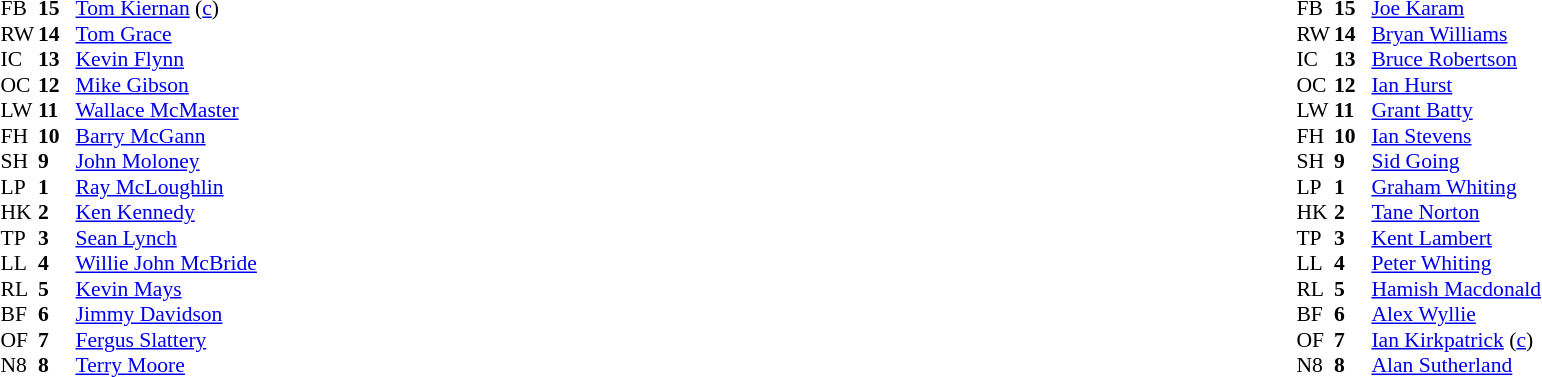<table width="100%">
<tr>
<td valign="top" width="50%"><br><table style="font-size: 90%" cellspacing="0" cellpadding="0">
<tr>
<th width="25"></th>
<th width="25"></th>
</tr>
<tr>
<td>FB</td>
<td><strong>15</strong></td>
<td><a href='#'>Tom Kiernan</a> (<a href='#'>c</a>)</td>
</tr>
<tr>
<td>RW</td>
<td><strong>14</strong></td>
<td><a href='#'>Tom Grace</a></td>
</tr>
<tr>
<td>IC</td>
<td><strong>13</strong></td>
<td><a href='#'>Kevin Flynn</a></td>
</tr>
<tr>
<td>OC</td>
<td><strong>12</strong></td>
<td><a href='#'>Mike Gibson</a></td>
</tr>
<tr>
<td>LW</td>
<td><strong>11</strong></td>
<td><a href='#'>Wallace McMaster</a></td>
</tr>
<tr>
<td>FH</td>
<td><strong>10</strong></td>
<td><a href='#'>Barry McGann</a></td>
</tr>
<tr>
<td>SH</td>
<td><strong>9</strong></td>
<td><a href='#'>John Moloney</a></td>
</tr>
<tr>
<td>LP</td>
<td><strong>1</strong></td>
<td><a href='#'>Ray McLoughlin</a></td>
</tr>
<tr>
<td>HK</td>
<td><strong>2</strong></td>
<td><a href='#'>Ken Kennedy</a></td>
</tr>
<tr>
<td>TP</td>
<td><strong>3</strong></td>
<td><a href='#'>Sean Lynch</a></td>
</tr>
<tr>
<td>LL</td>
<td><strong>4</strong></td>
<td><a href='#'>Willie John McBride</a></td>
</tr>
<tr>
<td>RL</td>
<td><strong>5</strong></td>
<td><a href='#'>Kevin Mays</a></td>
</tr>
<tr>
<td>BF</td>
<td><strong>6</strong></td>
<td><a href='#'>Jimmy Davidson</a></td>
</tr>
<tr>
<td>OF</td>
<td><strong>7</strong></td>
<td><a href='#'>Fergus Slattery</a></td>
</tr>
<tr>
<td>N8</td>
<td><strong>8</strong></td>
<td><a href='#'>Terry Moore</a></td>
</tr>
</table>
</td>
<td valign="top"></td>
<td valign="top" width="50%"><br><table style="font-size: 90%" cellspacing="0" cellpadding="0" align="center">
<tr>
<th width="25"></th>
<th width="25"></th>
</tr>
<tr>
<td>FB</td>
<td><strong>15</strong></td>
<td><a href='#'>Joe Karam</a></td>
</tr>
<tr>
<td>RW</td>
<td><strong>14</strong></td>
<td><a href='#'>Bryan Williams</a></td>
</tr>
<tr>
<td>IC</td>
<td><strong>13</strong></td>
<td><a href='#'>Bruce Robertson</a></td>
</tr>
<tr>
<td>OC</td>
<td><strong>12</strong></td>
<td><a href='#'>Ian Hurst</a></td>
</tr>
<tr>
<td>LW</td>
<td><strong>11</strong></td>
<td><a href='#'>Grant Batty</a></td>
</tr>
<tr>
<td>FH</td>
<td><strong>10</strong></td>
<td><a href='#'>Ian Stevens</a></td>
</tr>
<tr>
<td>SH</td>
<td><strong>9</strong></td>
<td><a href='#'>Sid Going</a></td>
</tr>
<tr>
<td>LP</td>
<td><strong>1</strong></td>
<td><a href='#'>Graham Whiting</a></td>
</tr>
<tr>
<td>HK</td>
<td><strong>2</strong></td>
<td><a href='#'>Tane Norton</a></td>
</tr>
<tr>
<td>TP</td>
<td><strong>3</strong></td>
<td><a href='#'>Kent Lambert</a></td>
</tr>
<tr>
<td>LL</td>
<td><strong>4</strong></td>
<td><a href='#'>Peter Whiting</a></td>
</tr>
<tr>
<td>RL</td>
<td><strong>5</strong></td>
<td><a href='#'>Hamish Macdonald</a></td>
</tr>
<tr>
<td>BF</td>
<td><strong>6</strong></td>
<td><a href='#'>Alex Wyllie</a></td>
</tr>
<tr>
<td>OF</td>
<td><strong>7</strong></td>
<td><a href='#'>Ian Kirkpatrick</a> (<a href='#'>c</a>)</td>
</tr>
<tr>
<td>N8</td>
<td><strong>8</strong></td>
<td><a href='#'>Alan Sutherland</a></td>
</tr>
</table>
</td>
</tr>
</table>
